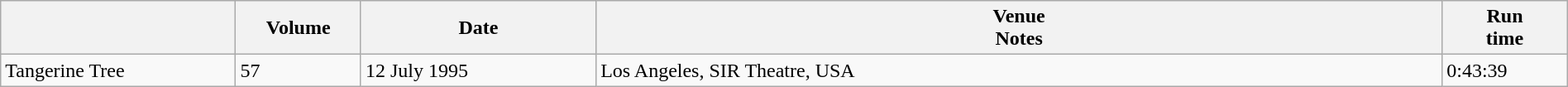<table class="wikitable" style="width: 100%;">
<tr>
<th style="width: 15%;"></th>
<th style="width: 8%;">Volume</th>
<th style="width: 15%;">Date</th>
<th>Venue<br>Notes</th>
<th style="width: 8%;">Run<br>time</th>
</tr>
<tr>
<td>Tangerine Tree</td>
<td>57</td>
<td>12 July 1995</td>
<td>Los Angeles, SIR Theatre, USA</td>
<td>0:43:39</td>
</tr>
</table>
